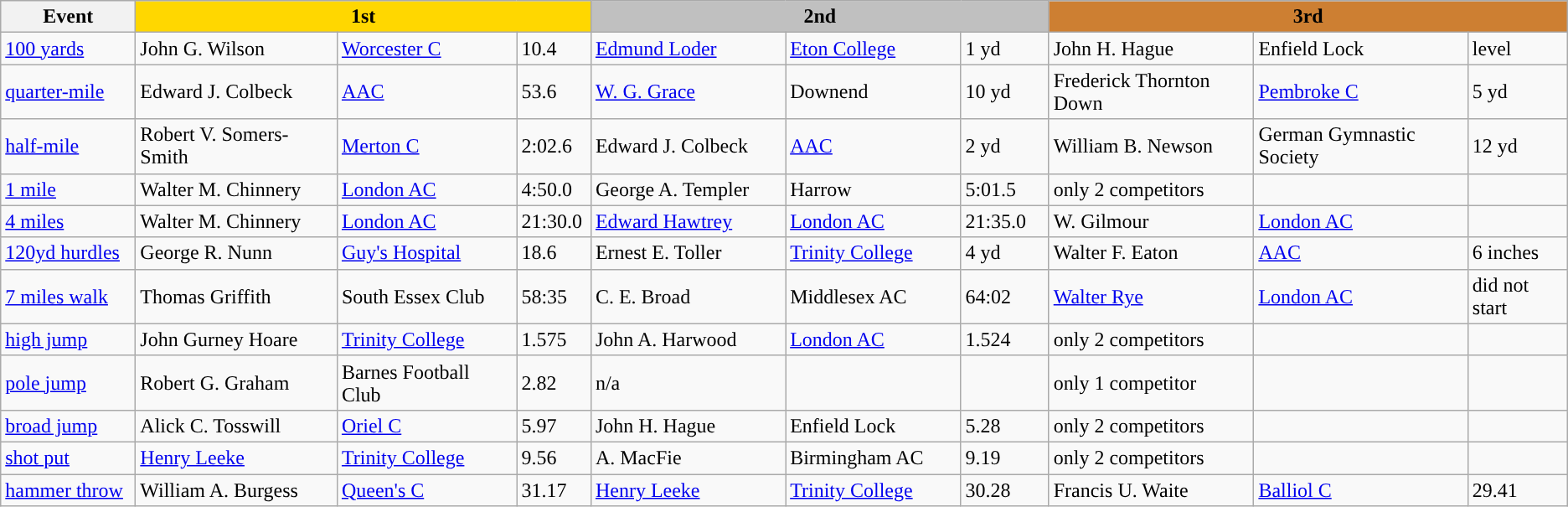<table class="wikitable" style="text-align:left">
<tr>
<th width=100>Event</th>
<th colspan="3" width="380" style="background:gold;">1st</th>
<th colspan="3" width="380" style="background:silver;">2nd</th>
<th colspan="3" width="380" style="background:#CD7F32;">3rd</th>
</tr>
<tr>
<td><a href='#'>100 yards</a></td>
<td>John G. Wilson</td>
<td><a href='#'>Worcester C</a></td>
<td>10.4</td>
<td><a href='#'>Edmund Loder</a></td>
<td><a href='#'>Eton College</a></td>
<td>1 yd</td>
<td>John H. Hague</td>
<td>Enfield Lock</td>
<td>level</td>
</tr>
<tr>
<td><a href='#'>quarter-mile</a></td>
<td>Edward J. Colbeck</td>
<td><a href='#'>AAC</a></td>
<td>53.6</td>
<td><a href='#'>W. G. Grace</a></td>
<td>Downend</td>
<td>10 yd</td>
<td>Frederick Thornton Down</td>
<td><a href='#'>Pembroke C</a></td>
<td>5 yd</td>
</tr>
<tr>
<td><a href='#'>half-mile</a></td>
<td>Robert V. Somers-Smith</td>
<td><a href='#'>Merton C</a></td>
<td>2:02.6</td>
<td>Edward J. Colbeck</td>
<td><a href='#'>AAC</a></td>
<td>2 yd</td>
<td>William B. Newson</td>
<td>German Gymnastic Society</td>
<td>12 yd</td>
</tr>
<tr>
<td><a href='#'>1 mile</a></td>
<td>Walter M. Chinnery</td>
<td><a href='#'>London AC</a></td>
<td>4:50.0</td>
<td>George A. Templer</td>
<td>Harrow</td>
<td>5:01.5</td>
<td>only 2 competitors</td>
<td></td>
<td></td>
</tr>
<tr>
<td><a href='#'>4 miles</a></td>
<td>Walter M. Chinnery</td>
<td><a href='#'>London AC</a></td>
<td>21:30.0</td>
<td><a href='#'>Edward Hawtrey</a></td>
<td><a href='#'>London AC</a></td>
<td>21:35.0</td>
<td>W. Gilmour</td>
<td><a href='#'>London AC</a></td>
<td></td>
</tr>
<tr>
<td><a href='#'>120yd hurdles</a></td>
<td>George R. Nunn</td>
<td><a href='#'>Guy's Hospital</a></td>
<td>18.6</td>
<td>Ernest E. Toller</td>
<td><a href='#'>Trinity College</a></td>
<td>4 yd</td>
<td>Walter F. Eaton</td>
<td><a href='#'>AAC</a></td>
<td>6 inches</td>
</tr>
<tr>
<td><a href='#'>7 miles walk</a></td>
<td>Thomas Griffith</td>
<td>South Essex Club</td>
<td>58:35</td>
<td>C. E. Broad</td>
<td>Middlesex AC</td>
<td>64:02</td>
<td><a href='#'>Walter Rye</a></td>
<td><a href='#'>London AC</a></td>
<td>did not start</td>
</tr>
<tr>
<td><a href='#'>high jump</a></td>
<td>John Gurney Hoare</td>
<td><a href='#'>Trinity College</a></td>
<td>1.575</td>
<td>John A. Harwood</td>
<td><a href='#'>London AC</a></td>
<td>1.524</td>
<td>only 2 competitors</td>
<td></td>
<td></td>
</tr>
<tr>
<td><a href='#'>pole jump</a></td>
<td>Robert G. Graham</td>
<td>Barnes Football Club</td>
<td>2.82</td>
<td>n/a</td>
<td></td>
<td></td>
<td>only 1 competitor</td>
<td></td>
<td></td>
</tr>
<tr>
<td><a href='#'>broad jump</a></td>
<td>Alick C. Tosswill</td>
<td><a href='#'>Oriel C</a></td>
<td>5.97</td>
<td>John H. Hague</td>
<td>Enfield Lock</td>
<td>5.28</td>
<td>only 2 competitors</td>
<td></td>
<td></td>
</tr>
<tr>
<td><a href='#'>shot put</a></td>
<td><a href='#'>Henry Leeke</a></td>
<td><a href='#'>Trinity College</a></td>
<td>9.56</td>
<td>A. MacFie</td>
<td>Birmingham AC</td>
<td>9.19</td>
<td>only 2 competitors</td>
<td></td>
<td></td>
</tr>
<tr>
<td><a href='#'>hammer throw</a></td>
<td>William A. Burgess</td>
<td><a href='#'>Queen's C</a></td>
<td>31.17</td>
<td><a href='#'>Henry Leeke</a></td>
<td><a href='#'>Trinity College</a></td>
<td>30.28</td>
<td>Francis U. Waite</td>
<td><a href='#'>Balliol C</a></td>
<td>29.41</td>
</tr>
</table>
